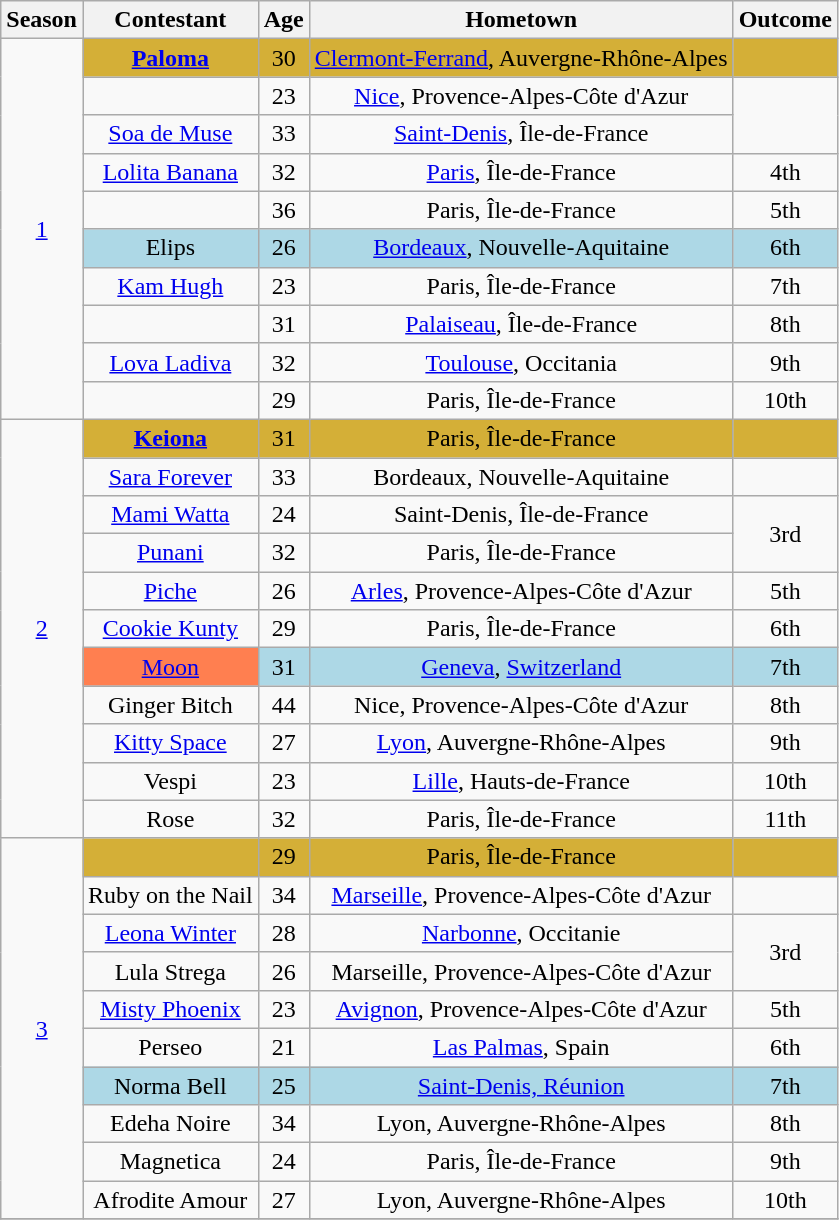<table class="wikitable sortable" style="text-align:center">
<tr>
<th>Season</th>
<th>Contestant</th>
<th>Age</th>
<th>Hometown</th>
<th>Outcome</th>
</tr>
<tr>
<td rowspan="10"><a href='#'>1</a></td>
<td bgcolor="#D4AF37"><strong><a href='#'>Paloma</a></strong></td>
<td bgcolor="#D4AF37">30</td>
<td bgcolor="#D4AF37" nowrap><a href='#'>Clermont-Ferrand</a>, Auvergne-Rhône-Alpes</td>
<td bgcolor="#D4AF37"></td>
</tr>
<tr>
<td nowrap></td>
<td>23</td>
<td><a href='#'>Nice</a>, Provence-Alpes-Côte d'Azur</td>
<td rowspan="2"></td>
</tr>
<tr>
<td><a href='#'>Soa de Muse</a></td>
<td>33</td>
<td><a href='#'>Saint-Denis</a>, Île-de-France</td>
</tr>
<tr>
<td><a href='#'>Lolita Banana</a></td>
<td>32</td>
<td><a href='#'>Paris</a>, Île-de-France</td>
<td>4th</td>
</tr>
<tr>
<td></td>
<td>36</td>
<td>Paris, Île-de-France</td>
<td>5th</td>
</tr>
<tr bgcolor="lightblue">
<td>Elips</td>
<td>26</td>
<td><a href='#'>Bordeaux</a>, Nouvelle-Aquitaine</td>
<td>6th</td>
</tr>
<tr>
<td><a href='#'>Kam Hugh</a></td>
<td>23</td>
<td>Paris, Île-de-France</td>
<td>7th</td>
</tr>
<tr>
<td></td>
<td>31</td>
<td><a href='#'>Palaiseau</a>, Île-de-France</td>
<td>8th</td>
</tr>
<tr>
<td><a href='#'>Lova Ladiva</a></td>
<td>32</td>
<td><a href='#'>Toulouse</a>, Occitania</td>
<td>9th</td>
</tr>
<tr>
<td></td>
<td>29</td>
<td>Paris, Île-de-France</td>
<td>10th</td>
</tr>
<tr>
<td rowspan="11"><a href='#'>2</a></td>
<td bgcolor="#D4AF37"><strong><a href='#'>Keiona</a></strong></td>
<td bgcolor="#D4AF37">31</td>
<td bgcolor="#D4AF37">Paris, Île-de-France</td>
<td bgcolor="#D4AF37"></td>
</tr>
<tr>
<td><a href='#'>Sara Forever</a></td>
<td>33</td>
<td>Bordeaux, Nouvelle-Aquitaine</td>
<td></td>
</tr>
<tr>
<td><a href='#'>Mami Watta</a></td>
<td>24</td>
<td>Saint-Denis, Île-de-France</td>
<td rowspan="2">3rd</td>
</tr>
<tr>
<td><a href='#'>Punani</a></td>
<td>32</td>
<td>Paris, Île-de-France</td>
</tr>
<tr>
<td><a href='#'>Piche</a></td>
<td>26</td>
<td><a href='#'>Arles</a>, Provence-Alpes-Côte d'Azur</td>
<td>5th</td>
</tr>
<tr>
<td><a href='#'>Cookie Kunty</a></td>
<td>29</td>
<td>Paris, Île-de-France</td>
<td>6th</td>
</tr>
<tr bgcolor="lightblue">
<td bgcolor="coral"><a href='#'>Moon</a></td>
<td>31</td>
<td><a href='#'>Geneva</a>, <a href='#'>Switzerland</a></td>
<td>7th</td>
</tr>
<tr>
<td>Ginger Bitch</td>
<td>44</td>
<td>Nice, Provence-Alpes-Côte d'Azur</td>
<td>8th</td>
</tr>
<tr>
<td><a href='#'>Kitty Space</a></td>
<td>27</td>
<td><a href='#'>Lyon</a>, Auvergne-Rhône-Alpes</td>
<td>9th</td>
</tr>
<tr>
<td>Vespi</td>
<td>23</td>
<td><a href='#'>Lille</a>, Hauts-de-France</td>
<td>10th</td>
</tr>
<tr>
<td>Rose</td>
<td>32</td>
<td>Paris, Île-de-France</td>
<td>11th</td>
</tr>
<tr>
<td rowspan="10"><a href='#'>3</a></td>
<td bgcolor="#D4AF37"><strong></strong></td>
<td bgcolor="#D4AF37">29</td>
<td bgcolor="#D4AF37">Paris, Île-de-France</td>
<td bgcolor="#D4AF37"></td>
</tr>
<tr>
<td>Ruby on the Nail</td>
<td>34</td>
<td nowrap><a href='#'>Marseille</a>, Provence-Alpes-Côte d'Azur</td>
<td></td>
</tr>
<tr>
<td><a href='#'>Leona Winter</a></td>
<td>28</td>
<td><a href='#'>Narbonne</a>, Occitanie</td>
<td rowspan="2">3rd</td>
</tr>
<tr>
<td>Lula Strega</td>
<td>26</td>
<td>Marseille, Provence-Alpes-Côte d'Azur</td>
</tr>
<tr>
<td><a href='#'>Misty Phoenix</a></td>
<td>23</td>
<td><a href='#'>Avignon</a>, Provence-Alpes-Côte d'Azur</td>
<td>5th</td>
</tr>
<tr>
<td>Perseo</td>
<td>21</td>
<td><a href='#'>Las Palmas</a>, Spain</td>
<td>6th</td>
</tr>
<tr bgcolor="lightblue">
<td>Norma Bell</td>
<td>25</td>
<td><a href='#'>Saint-Denis, Réunion</a></td>
<td>7th</td>
</tr>
<tr>
<td>Edeha Noire</td>
<td>34</td>
<td>Lyon, Auvergne-Rhône-Alpes</td>
<td>8th</td>
</tr>
<tr>
<td>Magnetica</td>
<td>24</td>
<td>Paris, Île-de-France</td>
<td>9th</td>
</tr>
<tr>
<td>Afrodite Amour</td>
<td>27</td>
<td>Lyon, Auvergne-Rhône-Alpes</td>
<td>10th</td>
</tr>
<tr>
</tr>
</table>
